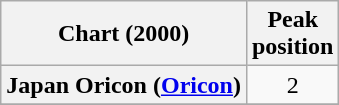<table class="wikitable sortable plainrowheaders" style="text-align:center">
<tr>
<th scope="col">Chart (2000)</th>
<th scope="col">Peak<br>position</th>
</tr>
<tr>
<th scope="row">Japan Oricon (<a href='#'>Oricon</a>)</th>
<td>2</td>
</tr>
<tr>
</tr>
</table>
